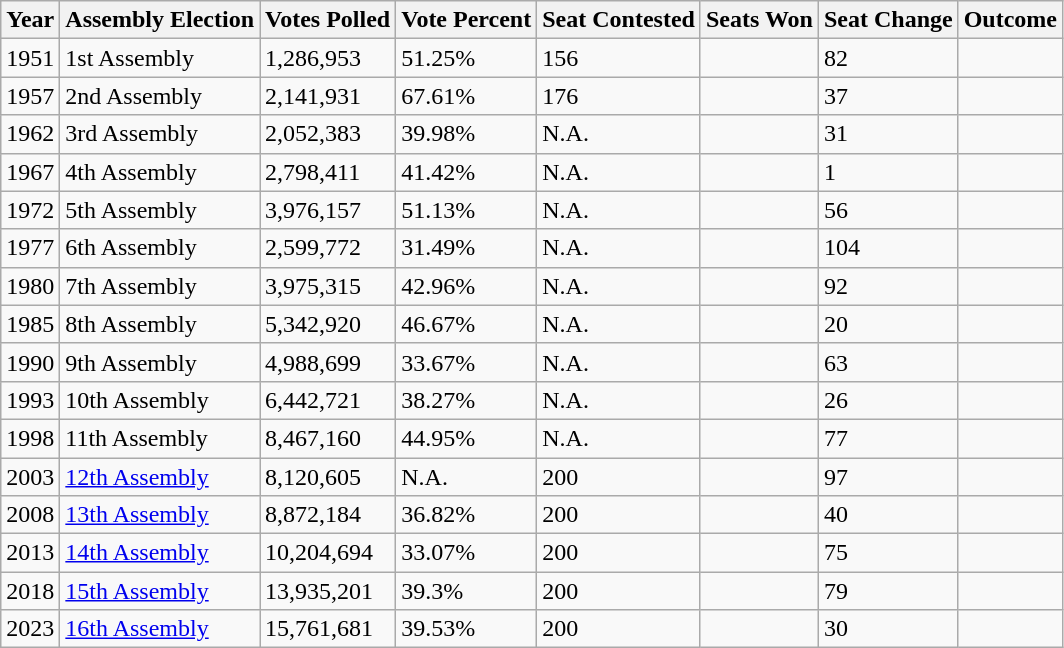<table class="wikitable">
<tr>
<th>Year</th>
<th>Assembly Election</th>
<th>Votes Polled</th>
<th>Vote Percent</th>
<th>Seat Contested</th>
<th>Seats Won</th>
<th>Seat Change</th>
<th>Outcome</th>
</tr>
<tr>
<td>1951</td>
<td>1st Assembly</td>
<td>1,286,953</td>
<td>51.25%</td>
<td>156</td>
<td></td>
<td> 82</td>
<td></td>
</tr>
<tr>
<td>1957</td>
<td>2nd Assembly</td>
<td>2,141,931</td>
<td>67.61%</td>
<td>176</td>
<td></td>
<td> 37</td>
<td></td>
</tr>
<tr>
<td>1962</td>
<td>3rd Assembly</td>
<td>2,052,383</td>
<td>39.98%</td>
<td>N.A.</td>
<td></td>
<td> 31</td>
<td></td>
</tr>
<tr>
<td>1967</td>
<td>4th Assembly</td>
<td>2,798,411</td>
<td>41.42%</td>
<td>N.A.</td>
<td></td>
<td> 1</td>
<td></td>
</tr>
<tr>
<td>1972</td>
<td>5th Assembly</td>
<td>3,976,157</td>
<td>51.13%</td>
<td>N.A.</td>
<td></td>
<td> 56</td>
<td></td>
</tr>
<tr>
<td>1977</td>
<td>6th Assembly</td>
<td>2,599,772</td>
<td>31.49%</td>
<td>N.A.</td>
<td></td>
<td> 104</td>
<td></td>
</tr>
<tr>
<td>1980</td>
<td>7th Assembly</td>
<td>3,975,315</td>
<td>42.96%</td>
<td>N.A.</td>
<td></td>
<td> 92</td>
<td></td>
</tr>
<tr>
<td>1985</td>
<td>8th Assembly</td>
<td>5,342,920</td>
<td>46.67%</td>
<td>N.A.</td>
<td></td>
<td> 20</td>
<td></td>
</tr>
<tr>
<td>1990</td>
<td>9th Assembly</td>
<td>4,988,699</td>
<td>33.67%</td>
<td>N.A.</td>
<td></td>
<td> 63</td>
<td></td>
</tr>
<tr>
<td>1993</td>
<td>10th Assembly</td>
<td>6,442,721</td>
<td>38.27%</td>
<td>N.A.</td>
<td></td>
<td> 26</td>
<td></td>
</tr>
<tr>
<td>1998</td>
<td>11th Assembly</td>
<td>8,467,160</td>
<td>44.95%</td>
<td>N.A.</td>
<td></td>
<td> 77</td>
<td></td>
</tr>
<tr>
<td>2003</td>
<td><a href='#'>12th Assembly</a></td>
<td>8,120,605</td>
<td>N.A.</td>
<td>200</td>
<td></td>
<td> 97</td>
<td></td>
</tr>
<tr>
<td>2008</td>
<td><a href='#'>13th Assembly</a></td>
<td>8,872,184</td>
<td>36.82%</td>
<td>200</td>
<td></td>
<td> 40</td>
<td></td>
</tr>
<tr>
<td>2013</td>
<td><a href='#'>14th Assembly</a></td>
<td>10,204,694</td>
<td>33.07%</td>
<td>200</td>
<td></td>
<td> 75</td>
<td></td>
</tr>
<tr>
<td>2018</td>
<td><a href='#'>15th Assembly</a></td>
<td>13,935,201</td>
<td>39.3%</td>
<td>200</td>
<td></td>
<td> 79</td>
<td></td>
</tr>
<tr>
<td>2023</td>
<td><a href='#'>16th Assembly</a></td>
<td>15,761,681</td>
<td>39.53%</td>
<td>200</td>
<td></td>
<td> 30</td>
<td></td>
</tr>
</table>
